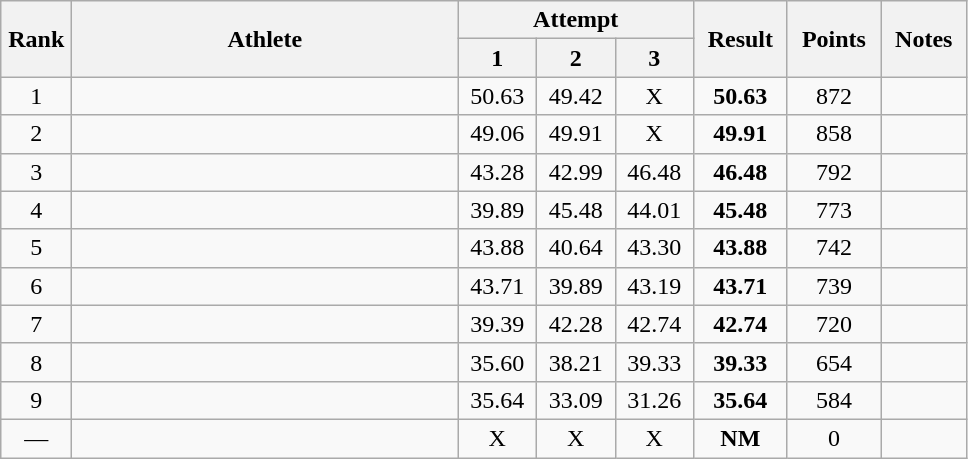<table class="wikitable" style="text-align:center">
<tr>
<th rowspan=2 width=40>Rank</th>
<th rowspan=2 width=250>Athlete</th>
<th colspan=3>Attempt</th>
<th rowspan=2 width=55>Result</th>
<th rowspan=2 width=55>Points</th>
<th rowspan=2 width=50>Notes</th>
</tr>
<tr>
<th width=45>1</th>
<th width=45>2</th>
<th width=45>3</th>
</tr>
<tr>
<td>1</td>
<td align=left></td>
<td>50.63</td>
<td>49.42</td>
<td>X</td>
<td><strong>50.63</strong></td>
<td>872</td>
<td></td>
</tr>
<tr>
<td>2</td>
<td align=left></td>
<td>49.06</td>
<td>49.91</td>
<td>X</td>
<td><strong>49.91</strong></td>
<td>858</td>
<td></td>
</tr>
<tr>
<td>3</td>
<td align=left></td>
<td>43.28</td>
<td>42.99</td>
<td>46.48</td>
<td><strong>46.48</strong></td>
<td>792</td>
<td></td>
</tr>
<tr>
<td>4</td>
<td align=left></td>
<td>39.89</td>
<td>45.48</td>
<td>44.01</td>
<td><strong>45.48</strong></td>
<td>773</td>
<td></td>
</tr>
<tr>
<td>5</td>
<td align=left></td>
<td>43.88</td>
<td>40.64</td>
<td>43.30</td>
<td><strong>43.88</strong></td>
<td>742</td>
<td></td>
</tr>
<tr>
<td>6</td>
<td align=left></td>
<td>43.71</td>
<td>39.89</td>
<td>43.19</td>
<td><strong>43.71</strong></td>
<td>739</td>
<td></td>
</tr>
<tr>
<td>7</td>
<td align=left></td>
<td>39.39</td>
<td>42.28</td>
<td>42.74</td>
<td><strong>42.74</strong></td>
<td>720</td>
<td></td>
</tr>
<tr>
<td>8</td>
<td align=left></td>
<td>35.60</td>
<td>38.21</td>
<td>39.33</td>
<td><strong>39.33</strong></td>
<td>654</td>
<td></td>
</tr>
<tr>
<td>9</td>
<td align=left></td>
<td>35.64</td>
<td>33.09</td>
<td>31.26</td>
<td><strong>35.64</strong></td>
<td>584</td>
<td></td>
</tr>
<tr>
<td>—</td>
<td align=left></td>
<td>X</td>
<td>X</td>
<td>X</td>
<td><strong>NM</strong></td>
<td>0</td>
<td></td>
</tr>
</table>
